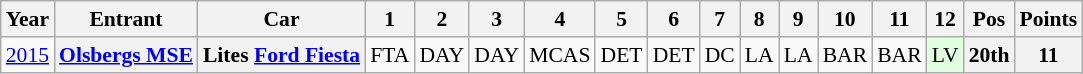<table class="wikitable" border="1" style="text-align:center; font-size:90%;">
<tr valign="top">
<th>Year</th>
<th>Entrant</th>
<th>Car</th>
<th>1</th>
<th>2</th>
<th>3</th>
<th>4</th>
<th>5</th>
<th>6</th>
<th>7</th>
<th>8</th>
<th>9</th>
<th>10</th>
<th>11</th>
<th>12</th>
<th>Pos</th>
<th>Points</th>
</tr>
<tr>
<td><a href='#'>2015</a></td>
<th><a href='#'>Olsbergs MSE</a></th>
<th>Lites <a href='#'>Ford Fiesta</a></th>
<td>FTA</td>
<td>DAY</td>
<td>DAY</td>
<td>MCAS</td>
<td>DET</td>
<td>DET</td>
<td>DC</td>
<td>LA</td>
<td>LA</td>
<td>BAR</td>
<td>BAR</td>
<td style="background:#DFFFDF;">LV<br></td>
<th>20th</th>
<th>11</th>
</tr>
</table>
